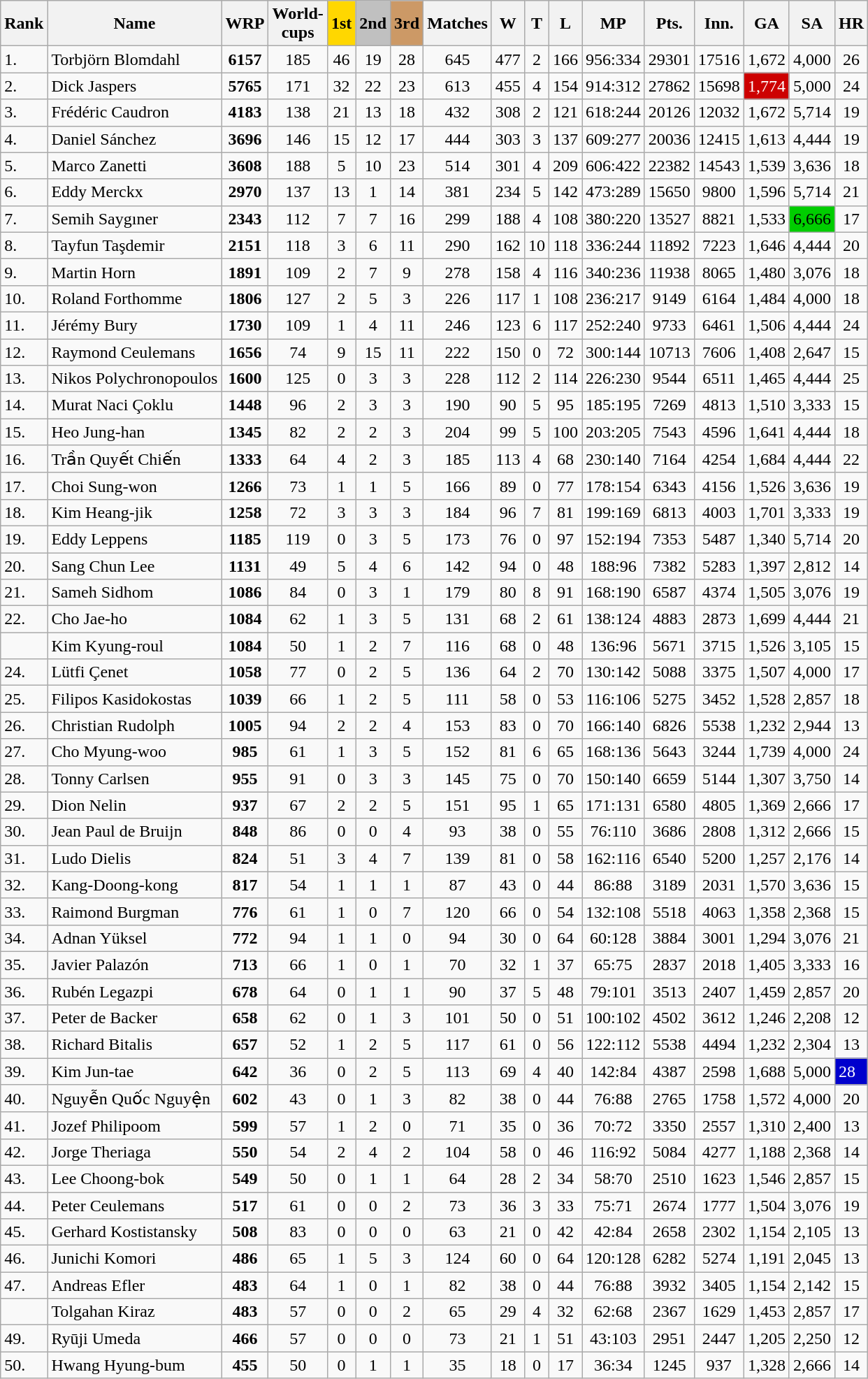<table class="wikitable sortable">
<tr style="background:#EFEFEF;">
<th>Rank</th>
<th>Name</th>
<th style="width:1em">WRP</th>
<th>World-<br>cups</th>
<th style="background:gold;width:1em">1st</th>
<th style="background:silver;width:1em">2nd</th>
<th style="background:#CC9966;width:1em">3rd</th>
<th style="width:1em">Matches</th>
<th style="width:1em">W</th>
<th style="width:1em">T</th>
<th style="width:1em">L</th>
<th style="width:1em">MP</th>
<th style="width:1em">Pts.</th>
<th style="width:1em">Inn.</th>
<th style="width:1em">GA</th>
<th style="width:1em">SA</th>
<th style="width:1em">HR</th>
</tr>
<tr>
<td>1.</td>
<td> Torbjörn Blomdahl</td>
<td style="text-align:center"><strong>6157</strong></td>
<td style="text-align:center">185</td>
<td style="text-align:center">46</td>
<td style="text-align:center">19</td>
<td style="text-align:center">28</td>
<td style="text-align:center">645</td>
<td style="text-align:center">477</td>
<td style="text-align:center">2</td>
<td style="text-align:center">166</td>
<td style="text-align:center">956:334</td>
<td style="text-align:center">29301</td>
<td style="text-align:center">17516</td>
<td style="text-align:center">1,672</td>
<td style="text-align:center">4,000</td>
<td style="text-align:center">26</td>
</tr>
<tr>
<td>2.</td>
<td> Dick Jaspers</td>
<td style="text-align:center"><strong>5765</strong></td>
<td style="text-align:center">171</td>
<td style="text-align:center">32</td>
<td style="text-align:center">22</td>
<td style="text-align:center">23</td>
<td style="text-align:center">613</td>
<td style="text-align:center">455</td>
<td style="text-align:center">4</td>
<td style="text-align:center">154</td>
<td style="text-align:center">914:312</td>
<td style="text-align:center">27862</td>
<td style="text-align:center">15698</td>
<td style="background:#CD0000; color:#FFFFFF">1,774</td>
<td style="text-align:center">5,000</td>
<td style="text-align:center">24</td>
</tr>
<tr>
<td>3.</td>
<td> Frédéric Caudron</td>
<td style="text-align:center"><strong>4183</strong></td>
<td style="text-align:center">138</td>
<td style="text-align:center">21</td>
<td style="text-align:center">13</td>
<td style="text-align:center">18</td>
<td style="text-align:center">432</td>
<td style="text-align:center">308</td>
<td style="text-align:center">2</td>
<td style="text-align:center">121</td>
<td style="text-align:center">618:244</td>
<td style="text-align:center">20126</td>
<td style="text-align:center">12032</td>
<td style="text-align:center">1,672</td>
<td style="text-align:center">5,714</td>
<td style="text-align:center">19</td>
</tr>
<tr>
<td>4.</td>
<td> Daniel Sánchez</td>
<td style="text-align:center"><strong>3696</strong></td>
<td style="text-align:center">146</td>
<td style="text-align:center">15</td>
<td style="text-align:center">12</td>
<td style="text-align:center">17</td>
<td style="text-align:center">444</td>
<td style="text-align:center">303</td>
<td style="text-align:center">3</td>
<td style="text-align:center">137</td>
<td style="text-align:center">609:277</td>
<td style="text-align:center">20036</td>
<td style="text-align:center">12415</td>
<td style="text-align:center">1,613</td>
<td style="text-align:center">4,444</td>
<td style="text-align:center">19</td>
</tr>
<tr>
<td>5.</td>
<td> Marco Zanetti</td>
<td style="text-align:center"><strong>3608</strong></td>
<td style="text-align:center">188</td>
<td style="text-align:center">5</td>
<td style="text-align:center">10</td>
<td style="text-align:center">23</td>
<td style="text-align:center">514</td>
<td style="text-align:center">301</td>
<td style="text-align:center">4</td>
<td style="text-align:center">209</td>
<td style="text-align:center">606:422</td>
<td style="text-align:center">22382</td>
<td style="text-align:center">14543</td>
<td style="text-align:center">1,539</td>
<td style="text-align:center">3,636</td>
<td style="text-align:center">18</td>
</tr>
<tr>
<td>6.</td>
<td> Eddy Merckx</td>
<td style="text-align:center"><strong>2970</strong></td>
<td style="text-align:center">137</td>
<td style="text-align:center">13</td>
<td style="text-align:center">1</td>
<td style="text-align:center">14</td>
<td style="text-align:center">381</td>
<td style="text-align:center">234</td>
<td style="text-align:center">5</td>
<td style="text-align:center">142</td>
<td style="text-align:center">473:289</td>
<td style="text-align:center">15650</td>
<td style="text-align:center">9800</td>
<td style="text-align:center">1,596</td>
<td style="text-align:center">5,714</td>
<td style="text-align:center">21</td>
</tr>
<tr>
<td>7.</td>
<td> Semih Saygıner</td>
<td style="text-align:center"><strong>2343</strong></td>
<td style="text-align:center">112</td>
<td style="text-align:center">7</td>
<td style="text-align:center">7</td>
<td style="text-align:center">16</td>
<td style="text-align:center">299</td>
<td style="text-align:center">188</td>
<td style="text-align:center">4</td>
<td style="text-align:center">108</td>
<td style="text-align:center">380:220</td>
<td style="text-align:center">13527</td>
<td style="text-align:center">8821</td>
<td style="text-align:center">1,533</td>
<td style="background-color:#00cd00">6,666</td>
<td style="text-align:center">17</td>
</tr>
<tr>
<td>8.</td>
<td> Tayfun Taşdemir</td>
<td style="text-align:center"><strong>2151</strong></td>
<td style="text-align:center">118</td>
<td style="text-align:center">3</td>
<td style="text-align:center">6</td>
<td style="text-align:center">11</td>
<td style="text-align:center">290</td>
<td style="text-align:center">162</td>
<td style="text-align:center">10</td>
<td style="text-align:center">118</td>
<td style="text-align:center">336:244</td>
<td style="text-align:center">11892</td>
<td style="text-align:center">7223</td>
<td style="text-align:center">1,646</td>
<td style="text-align:center">4,444</td>
<td style="text-align:center">20</td>
</tr>
<tr>
<td>9.</td>
<td> Martin Horn</td>
<td style="text-align:center"><strong>1891</strong></td>
<td style="text-align:center">109</td>
<td style="text-align:center">2</td>
<td style="text-align:center">7</td>
<td style="text-align:center">9</td>
<td style="text-align:center">278</td>
<td style="text-align:center">158</td>
<td style="text-align:center">4</td>
<td style="text-align:center">116</td>
<td style="text-align:center">340:236</td>
<td style="text-align:center">11938</td>
<td style="text-align:center">8065</td>
<td style="text-align:center">1,480</td>
<td style="text-align:center">3,076</td>
<td style="text-align:center">18</td>
</tr>
<tr>
<td>10.</td>
<td> Roland Forthomme</td>
<td style="text-align:center"><strong>1806</strong></td>
<td style="text-align:center">127</td>
<td style="text-align:center">2</td>
<td style="text-align:center">5</td>
<td style="text-align:center">3</td>
<td style="text-align:center">226</td>
<td style="text-align:center">117</td>
<td style="text-align:center">1</td>
<td style="text-align:center">108</td>
<td style="text-align:center">236:217</td>
<td style="text-align:center">9149</td>
<td style="text-align:center">6164</td>
<td style="text-align:center">1,484</td>
<td style="text-align:center">4,000</td>
<td style="text-align:center">18</td>
</tr>
<tr>
<td>11.</td>
<td> Jérémy Bury</td>
<td style="text-align:center"><strong>1730</strong></td>
<td style="text-align:center">109</td>
<td style="text-align:center">1</td>
<td style="text-align:center">4</td>
<td style="text-align:center">11</td>
<td style="text-align:center">246</td>
<td style="text-align:center">123</td>
<td style="text-align:center">6</td>
<td style="text-align:center">117</td>
<td style="text-align:center">252:240</td>
<td style="text-align:center">9733</td>
<td style="text-align:center">6461</td>
<td style="text-align:center">1,506</td>
<td style="text-align:center">4,444</td>
<td style="text-align:center">24</td>
</tr>
<tr>
<td>12.</td>
<td> Raymond Ceulemans</td>
<td style="text-align:center"><strong>1656</strong></td>
<td style="text-align:center">74</td>
<td style="text-align:center">9</td>
<td style="text-align:center">15</td>
<td style="text-align:center">11</td>
<td style="text-align:center">222</td>
<td style="text-align:center">150</td>
<td style="text-align:center">0</td>
<td style="text-align:center">72</td>
<td style="text-align:center">300:144</td>
<td style="text-align:center">10713</td>
<td style="text-align:center">7606</td>
<td style="text-align:center">1,408</td>
<td style="text-align:center">2,647</td>
<td style="text-align:center">15</td>
</tr>
<tr>
<td>13.</td>
<td> Nikos Polychronopoulos</td>
<td style="text-align:center"><strong>1600</strong></td>
<td style="text-align:center">125</td>
<td style="text-align:center">0</td>
<td style="text-align:center">3</td>
<td style="text-align:center">3</td>
<td style="text-align:center">228</td>
<td style="text-align:center">112</td>
<td style="text-align:center">2</td>
<td style="text-align:center">114</td>
<td style="text-align:center">226:230</td>
<td style="text-align:center">9544</td>
<td style="text-align:center">6511</td>
<td style="text-align:center">1,465</td>
<td style="text-align:center">4,444</td>
<td style="text-align:center">25</td>
</tr>
<tr>
<td>14.</td>
<td> Murat Naci Çoklu</td>
<td style="text-align:center"><strong>1448</strong></td>
<td style="text-align:center">96</td>
<td style="text-align:center">2</td>
<td style="text-align:center">3</td>
<td style="text-align:center">3</td>
<td style="text-align:center">190</td>
<td style="text-align:center">90</td>
<td style="text-align:center">5</td>
<td style="text-align:center">95</td>
<td style="text-align:center">185:195</td>
<td style="text-align:center">7269</td>
<td style="text-align:center">4813</td>
<td style="text-align:center">1,510</td>
<td style="text-align:center">3,333</td>
<td style="text-align:center">15</td>
</tr>
<tr>
<td>15.</td>
<td> Heo Jung-han</td>
<td style="text-align:center"><strong>1345</strong></td>
<td style="text-align:center">82</td>
<td style="text-align:center">2</td>
<td style="text-align:center">2</td>
<td style="text-align:center">3</td>
<td style="text-align:center">204</td>
<td style="text-align:center">99</td>
<td style="text-align:center">5</td>
<td style="text-align:center">100</td>
<td style="text-align:center">203:205</td>
<td style="text-align:center">7543</td>
<td style="text-align:center">4596</td>
<td style="text-align:center">1,641</td>
<td style="text-align:center">4,444</td>
<td style="text-align:center">18</td>
</tr>
<tr>
<td>16.</td>
<td> Trần Quyết Chiến</td>
<td style="text-align:center"><strong>1333</strong></td>
<td style="text-align:center">64</td>
<td style="text-align:center">4</td>
<td style="text-align:center">2</td>
<td style="text-align:center">3</td>
<td style="text-align:center">185</td>
<td style="text-align:center">113</td>
<td style="text-align:center">4</td>
<td style="text-align:center">68</td>
<td style="text-align:center">230:140</td>
<td style="text-align:center">7164</td>
<td style="text-align:center">4254</td>
<td style="text-align:center">1,684</td>
<td style="text-align:center">4,444</td>
<td style="text-align:center">22</td>
</tr>
<tr>
<td>17.</td>
<td> Choi Sung-won</td>
<td style="text-align:center"><strong>1266</strong></td>
<td style="text-align:center">73</td>
<td style="text-align:center">1</td>
<td style="text-align:center">1</td>
<td style="text-align:center">5</td>
<td style="text-align:center">166</td>
<td style="text-align:center">89</td>
<td style="text-align:center">0</td>
<td style="text-align:center">77</td>
<td style="text-align:center">178:154</td>
<td style="text-align:center">6343</td>
<td style="text-align:center">4156</td>
<td style="text-align:center">1,526</td>
<td style="text-align:center">3,636</td>
<td style="text-align:center">19</td>
</tr>
<tr>
<td>18.</td>
<td> Kim Heang-jik</td>
<td style="text-align:center"><strong>1258</strong></td>
<td style="text-align:center">72</td>
<td style="text-align:center">3</td>
<td style="text-align:center">3</td>
<td style="text-align:center">3</td>
<td style="text-align:center">184</td>
<td style="text-align:center">96</td>
<td style="text-align:center">7</td>
<td style="text-align:center">81</td>
<td style="text-align:center">199:169</td>
<td style="text-align:center">6813</td>
<td style="text-align:center">4003</td>
<td style="text-align:center">1,701</td>
<td style="text-align:center">3,333</td>
<td style="text-align:center">19</td>
</tr>
<tr>
<td>19.</td>
<td> Eddy Leppens</td>
<td style="text-align:center"><strong>1185</strong></td>
<td style="text-align:center">119</td>
<td style="text-align:center">0</td>
<td style="text-align:center">3</td>
<td style="text-align:center">5</td>
<td style="text-align:center">173</td>
<td style="text-align:center">76</td>
<td style="text-align:center">0</td>
<td style="text-align:center">97</td>
<td style="text-align:center">152:194</td>
<td style="text-align:center">7353</td>
<td style="text-align:center">5487</td>
<td style="text-align:center">1,340</td>
<td style="text-align:center">5,714</td>
<td style="text-align:center">20</td>
</tr>
<tr>
<td>20.</td>
<td> Sang Chun Lee</td>
<td style="text-align:center"><strong>1131</strong></td>
<td style="text-align:center">49</td>
<td style="text-align:center">5</td>
<td style="text-align:center">4</td>
<td style="text-align:center">6</td>
<td style="text-align:center">142</td>
<td style="text-align:center">94</td>
<td style="text-align:center">0</td>
<td style="text-align:center">48</td>
<td style="text-align:center">188:96</td>
<td style="text-align:center">7382</td>
<td style="text-align:center">5283</td>
<td style="text-align:center">1,397</td>
<td style="text-align:center">2,812</td>
<td style="text-align:center">14</td>
</tr>
<tr>
<td>21.</td>
<td> Sameh Sidhom</td>
<td style="text-align:center"><strong>1086</strong></td>
<td style="text-align:center">84</td>
<td style="text-align:center">0</td>
<td style="text-align:center">3</td>
<td style="text-align:center">1</td>
<td style="text-align:center">179</td>
<td style="text-align:center">80</td>
<td style="text-align:center">8</td>
<td style="text-align:center">91</td>
<td style="text-align:center">168:190</td>
<td style="text-align:center">6587</td>
<td style="text-align:center">4374</td>
<td style="text-align:center">1,505</td>
<td style="text-align:center">3,076</td>
<td style="text-align:center">19</td>
</tr>
<tr>
<td>22.</td>
<td> Cho Jae-ho</td>
<td style="text-align:center"><strong>1084</strong></td>
<td style="text-align:center">62</td>
<td style="text-align:center">1</td>
<td style="text-align:center">3</td>
<td style="text-align:center">5</td>
<td style="text-align:center">131</td>
<td style="text-align:center">68</td>
<td style="text-align:center">2</td>
<td style="text-align:center">61</td>
<td style="text-align:center">138:124</td>
<td style="text-align:center">4883</td>
<td style="text-align:center">2873</td>
<td style="text-align:center">1,699</td>
<td style="text-align:center">4,444</td>
<td style="text-align:center">21</td>
</tr>
<tr>
<td></td>
<td> Kim Kyung-roul</td>
<td style="text-align:center"><strong>1084</strong></td>
<td style="text-align:center">50</td>
<td style="text-align:center">1</td>
<td style="text-align:center">2</td>
<td style="text-align:center">7</td>
<td style="text-align:center">116</td>
<td style="text-align:center">68</td>
<td style="text-align:center">0</td>
<td style="text-align:center">48</td>
<td style="text-align:center">136:96</td>
<td style="text-align:center">5671</td>
<td style="text-align:center">3715</td>
<td style="text-align:center">1,526</td>
<td style="text-align:center">3,105</td>
<td style="text-align:center">15</td>
</tr>
<tr>
<td>24.</td>
<td> Lütfi Çenet</td>
<td style="text-align:center"><strong>1058</strong></td>
<td style="text-align:center">77</td>
<td style="text-align:center">0</td>
<td style="text-align:center">2</td>
<td style="text-align:center">5</td>
<td style="text-align:center">136</td>
<td style="text-align:center">64</td>
<td style="text-align:center">2</td>
<td style="text-align:center">70</td>
<td style="text-align:center">130:142</td>
<td style="text-align:center">5088</td>
<td style="text-align:center">3375</td>
<td style="text-2align:center">1,507</td>
<td style="text-align:center">4,000</td>
<td style="text-align:center">17</td>
</tr>
<tr>
<td>25.</td>
<td> Filipos Kasidokostas</td>
<td style="text-align:center"><strong>1039</strong></td>
<td style="text-align:center">66</td>
<td style="text-align:center">1</td>
<td style="text-align:center">2</td>
<td style="text-align:center">5</td>
<td style="text-align:center">111</td>
<td style="text-align:center">58</td>
<td style="text-align:center">0</td>
<td style="text-align:center">53</td>
<td style="text-align:center">116:106</td>
<td style="text-align:center">5275</td>
<td style="text-align:center">3452</td>
<td style="text-align:center">1,528</td>
<td style="text-align:center">2,857</td>
<td style="text-align:center">18</td>
</tr>
<tr>
<td>26.</td>
<td> Christian Rudolph</td>
<td style="text-align:center"><strong>1005</strong></td>
<td style="text-align:center">94</td>
<td style="text-align:center">2</td>
<td style="text-align:center">2</td>
<td style="text-align:center">4</td>
<td style="text-align:center">153</td>
<td style="text-align:center">83</td>
<td style="text-align:center">0</td>
<td style="text-align:center">70</td>
<td style="text-align:center">166:140</td>
<td style="text-align:center">6826</td>
<td style="text-align:center">5538</td>
<td style="text-align:center">1,232</td>
<td style="text-align:center">2,944</td>
<td style="text-align:center">13</td>
</tr>
<tr>
<td>27.</td>
<td> Cho Myung-woo</td>
<td style="text-align:center"><strong>985</strong></td>
<td style="text-align:center">61</td>
<td style="text-align:center">1</td>
<td style="text-align:center">3</td>
<td style="text-align:center">5</td>
<td style="text-align:center">152</td>
<td style="text-align:center">81</td>
<td style="text-align:center">6</td>
<td style="text-align:center">65</td>
<td style="text-align:center">168:136</td>
<td style="text-align:center">5643</td>
<td style="text-align:center">3244</td>
<td style="text-align:center">1,739</td>
<td style="text-align:center">4,000</td>
<td style="text-align:center">24</td>
</tr>
<tr>
<td>28.</td>
<td> Tonny Carlsen</td>
<td style="text-align:center"><strong>955</strong></td>
<td style="text-align:center">91</td>
<td style="text-align:center">0</td>
<td style="text-align:center">3</td>
<td style="text-align:center">3</td>
<td style="text-align:center">145</td>
<td style="text-align:center">75</td>
<td style="text-align:center">0</td>
<td style="text-align:center">70</td>
<td style="text-align:center">150:140</td>
<td style="text-align:center">6659</td>
<td style="text-align:center">5144</td>
<td style="text-align:center">1,307</td>
<td style="text-align:center">3,750</td>
<td style="text-align:center">14</td>
</tr>
<tr>
<td>29.</td>
<td> Dion Nelin</td>
<td style="text-align:center"><strong>937</strong></td>
<td style="text-align:center">67</td>
<td style="text-align:center">2</td>
<td style="text-align:center">2</td>
<td style="text-align:center">5</td>
<td style="text-align:center">151</td>
<td style="text-align:center">95</td>
<td style="text-align:center">1</td>
<td style="text-align:center">65</td>
<td style="text-align:center">171:131</td>
<td style="text-align:center">6580</td>
<td style="text-align:center">4805</td>
<td style="text-align:center">1,369</td>
<td style="text-align:center">2,666</td>
<td style="text-align:center">17</td>
</tr>
<tr>
<td>30.</td>
<td> Jean Paul de Bruijn</td>
<td style="text-align:center"><strong>848</strong></td>
<td style="text-align:center">86</td>
<td style="text-align:center">0</td>
<td style="text-align:center">0</td>
<td style="text-align:center">4</td>
<td style="text-align:center">93</td>
<td style="text-align:center">38</td>
<td style="text-align:center">0</td>
<td style="text-align:center">55</td>
<td style="text-align:center">76:110</td>
<td style="text-align:center">3686</td>
<td style="text-align:center">2808</td>
<td style="text-align:center">1,312</td>
<td style="text-align:center">2,666</td>
<td style="text-align:center">15</td>
</tr>
<tr>
<td>31.</td>
<td> Ludo Dielis</td>
<td style="text-align:center"><strong>824</strong></td>
<td style="text-align:center">51</td>
<td style="text-align:center">3</td>
<td style="text-align:center">4</td>
<td style="text-align:center">7</td>
<td style="text-align:center">139</td>
<td style="text-align:center">81</td>
<td style="text-align:center">0</td>
<td style="text-align:center">58</td>
<td style="text-align:center">162:116</td>
<td style="text-align:center">6540</td>
<td style="text-align:center">5200</td>
<td style="text-align:center">1,257</td>
<td style="text-align:center">2,176</td>
<td style="text-align:center">14</td>
</tr>
<tr>
<td>32.</td>
<td> Kang-Doong-kong</td>
<td style="text-align:center"><strong>817</strong></td>
<td style="text-align:center">54</td>
<td style="text-align:center">1</td>
<td style="text-align:center">1</td>
<td style="text-align:center">1</td>
<td style="text-align:center">87</td>
<td style="text-align:center">43</td>
<td style="text-align:center">0</td>
<td style="text-align:center">44</td>
<td style="text-align:center">86:88</td>
<td style="text-align:center">3189</td>
<td style="text-align:center">2031</td>
<td style="text-align:center">1,570</td>
<td style="text-align:center">3,636</td>
<td style="text-align:center">15</td>
</tr>
<tr>
<td>33.</td>
<td> Raimond Burgman</td>
<td style="text-align:center"><strong>776</strong></td>
<td style="text-align:center">61</td>
<td style="text-align:center">1</td>
<td style="text-align:center">0</td>
<td style="text-align:center">7</td>
<td style="text-align:center">120</td>
<td style="text-align:center">66</td>
<td style="text-align:center">0</td>
<td style="text-align:center">54</td>
<td style="text-align:center">132:108</td>
<td style="text-align:center">5518</td>
<td style="text-align:center">4063</td>
<td style="text-align:center">1,358</td>
<td style="text-align:center">2,368</td>
<td style="text-align:center">15</td>
</tr>
<tr>
<td>34.</td>
<td> Adnan Yüksel</td>
<td style="text-align:center"><strong>772</strong></td>
<td style="text-align:center">94</td>
<td style="text-align:center">1</td>
<td style="text-align:center">1</td>
<td style="text-align:center">0</td>
<td style="text-align:center">94</td>
<td style="text-align:center">30</td>
<td style="text-align:center">0</td>
<td style="text-align:center">64</td>
<td style="text-align:center">60:128</td>
<td style="text-align:center">3884</td>
<td style="text-align:center">3001</td>
<td style="text-align:center">1,294</td>
<td style="text-align:center">3,076</td>
<td style="text-align:center">21</td>
</tr>
<tr>
<td>35.</td>
<td> Javier Palazón</td>
<td style="text-align:center"><strong>713</strong></td>
<td style="text-align:center">66</td>
<td style="text-align:center">1</td>
<td style="text-align:center">0</td>
<td style="text-align:center">1</td>
<td style="text-align:center">70</td>
<td style="text-align:center">32</td>
<td style="text-align:center">1</td>
<td style="text-align:center">37</td>
<td style="text-align:center">65:75</td>
<td style="text-align:center">2837</td>
<td style="text-align:center">2018</td>
<td style="text-align:center">1,405</td>
<td style="text-align:center">3,333</td>
<td style="text-align:center">16</td>
</tr>
<tr>
<td>36.</td>
<td> Rubén Legazpi</td>
<td style="text-align:center"><strong>678</strong></td>
<td style="text-align:center">64</td>
<td style="text-align:center">0</td>
<td style="text-align:center">1</td>
<td style="text-align:center">1</td>
<td style="text-align:center">90</td>
<td style="text-align:center">37</td>
<td style="text-align:center">5</td>
<td style="text-align:center">48</td>
<td style="text-align:center">79:101</td>
<td style="text-align:center">3513</td>
<td style="text-align:center">2407</td>
<td style="text-align:center">1,459</td>
<td style="text-align:center">2,857</td>
<td style="text-align:center">20</td>
</tr>
<tr>
<td>37.</td>
<td> Peter de Backer</td>
<td style="text-align:center"><strong>658</strong></td>
<td style="text-align:center">62</td>
<td style="text-align:center">0</td>
<td style="text-align:center">1</td>
<td style="text-align:center">3</td>
<td style="text-align:center">101</td>
<td style="text-align:center">50</td>
<td style="text-align:center">0</td>
<td style="text-align:center">51</td>
<td style="text-align:center">100:102</td>
<td style="text-align:center">4502</td>
<td style="text-align:center">3612</td>
<td style="text-align:center">1,246</td>
<td style="text-align:center">2,208</td>
<td style="text-align:center">12</td>
</tr>
<tr>
<td>38.</td>
<td> Richard Bitalis</td>
<td style="text-align:center"><strong>657</strong></td>
<td style="text-align:center">52</td>
<td style="text-align:center">1</td>
<td style="text-align:center">2</td>
<td style="text-align:center">5</td>
<td style="text-align:center">117</td>
<td style="text-align:center">61</td>
<td style="text-align:center">0</td>
<td style="text-align:center">56</td>
<td style="text-align:center">122:112</td>
<td style="text-align:center">5538</td>
<td style="text-align:center">4494</td>
<td style="text-align:center">1,232</td>
<td style="text-align:center">2,304</td>
<td style="text-align:center">13</td>
</tr>
<tr>
<td>39.</td>
<td> Kim Jun-tae</td>
<td style="text-align:center"><strong>642</strong></td>
<td style="text-align:center">36</td>
<td style="text-align:center">0</td>
<td style="text-align:center">2</td>
<td style="text-align:center">5</td>
<td style="text-align:center">113</td>
<td style="text-align:center">69</td>
<td style="text-align:center">4</td>
<td style="text-align:center">40</td>
<td style="text-align:center">142:84</td>
<td style="text-align:center">4387</td>
<td style="text-align:center">2598</td>
<td style="text-align:center">1,688</td>
<td style="text-align:center">5,000</td>
<td style="background-color:#0000cd; color:#FFFFFF">28</td>
</tr>
<tr>
<td>40.</td>
<td> Nguyễn Quốc Nguyện</td>
<td style="text-align:center"><strong>602</strong></td>
<td style="text-align:center">43</td>
<td style="text-align:center">0</td>
<td style="text-align:center">1</td>
<td style="text-align:center">3</td>
<td style="text-align:center">82</td>
<td style="text-align:center">38</td>
<td style="text-align:center">0</td>
<td style="text-align:center">44</td>
<td style="text-align:center">76:88</td>
<td style="text-align:center">2765</td>
<td style="text-align:center">1758</td>
<td style="text-align:center">1,572</td>
<td style="text-align:center">4,000</td>
<td style="text-align:center">20</td>
</tr>
<tr>
<td>41.</td>
<td> Jozef Philipoom</td>
<td style="text-align:center"><strong>599</strong></td>
<td style="text-align:center">57</td>
<td style="text-align:center">1</td>
<td style="text-align:center">2</td>
<td style="text-align:center">0</td>
<td style="text-align:center">71</td>
<td style="text-align:center">35</td>
<td style="text-align:center">0</td>
<td style="text-align:center">36</td>
<td style="text-align:center">70:72</td>
<td style="text-align:center">3350</td>
<td style="text-align:center">2557</td>
<td style="text-align:center">1,310</td>
<td style="text-align:center">2,400</td>
<td style="text-align:center">13</td>
</tr>
<tr>
<td>42.</td>
<td> Jorge Theriaga</td>
<td style="text-align:center"><strong>550</strong></td>
<td style="text-align:center">54</td>
<td style="text-align:center">2</td>
<td style="text-align:center">4</td>
<td style="text-align:center">2</td>
<td style="text-align:center">104</td>
<td style="text-align:center">58</td>
<td style="text-align:center">0</td>
<td style="text-align:center">46</td>
<td style="text-align:center">116:92</td>
<td style="text-align:center">5084</td>
<td style="text-align:center">4277</td>
<td style="text-align:center">1,188</td>
<td style="text-align:center">2,368</td>
<td style="text-align:center">14</td>
</tr>
<tr>
<td>43.</td>
<td> Lee Choong-bok</td>
<td style="text-align:center"><strong>549</strong></td>
<td style="text-align:center">50</td>
<td style="text-align:center">0</td>
<td style="text-align:center">1</td>
<td style="text-align:center">1</td>
<td style="text-align:center">64</td>
<td style="text-align:center">28</td>
<td style="text-align:center">2</td>
<td style="text-align:center">34</td>
<td style="text-align:center">58:70</td>
<td style="text-align:center">2510</td>
<td style="text-align:center">1623</td>
<td style="text-align:center">1,546</td>
<td style="text-align:center">2,857</td>
<td style="text-align:center">15</td>
</tr>
<tr>
<td>44.</td>
<td> Peter Ceulemans</td>
<td style="text-align:center"><strong>517</strong></td>
<td style="text-align:center">61</td>
<td style="text-align:center">0</td>
<td style="text-align:center">0</td>
<td style="text-align:center">2</td>
<td style="text-align:center">73</td>
<td style="text-align:center">36</td>
<td style="text-align:center">3</td>
<td style="text-align:center">33</td>
<td style="text-align:center">75:71</td>
<td style="text-align:center">2674</td>
<td style="text-align:center">1777</td>
<td style="text-align:center">1,504</td>
<td style="text-align:center">3,076</td>
<td style="text-align:center">19</td>
</tr>
<tr>
<td>45.</td>
<td> Gerhard Kostistansky</td>
<td style="text-align:center"><strong>508</strong></td>
<td style="text-align:center">83</td>
<td style="text-align:center">0</td>
<td style="text-align:center">0</td>
<td style="text-align:center">0</td>
<td style="text-align:center">63</td>
<td style="text-align:center">21</td>
<td style="text-align:center">0</td>
<td style="text-align:center">42</td>
<td style="text-align:center">42:84</td>
<td style="text-align:center">2658</td>
<td style="text-align:center">2302</td>
<td style="text-align:center">1,154</td>
<td style="text-align:center">2,105</td>
<td style="text-align:center">13</td>
</tr>
<tr>
<td>46.</td>
<td> Junichi Komori</td>
<td style="text-align:center"><strong>486</strong></td>
<td style="text-align:center">65</td>
<td style="text-align:center">1</td>
<td style="text-align:center">5</td>
<td style="text-align:center">3</td>
<td style="text-align:center">124</td>
<td style="text-align:center">60</td>
<td style="text-align:center">0</td>
<td style="text-align:center">64</td>
<td style="text-align:center">120:128</td>
<td style="text-align:center">6282</td>
<td style="text-align:center">5274</td>
<td style="text-align:center">1,191</td>
<td style="text-align:center">2,045</td>
<td style="text-align:center">13</td>
</tr>
<tr>
<td>47.</td>
<td> Andreas Efler</td>
<td style="text-align:center"><strong>483</strong></td>
<td style="text-align:center">64</td>
<td style="text-align:center">1</td>
<td style="text-align:center">0</td>
<td style="text-align:center">1</td>
<td style="text-align:center">82</td>
<td style="text-align:center">38</td>
<td style="text-align:center">0</td>
<td style="text-align:center">44</td>
<td style="text-align:center">76:88</td>
<td style="text-align:center">3932</td>
<td style="text-align:center">3405</td>
<td style="text-align:center">1,154</td>
<td style="text-align:center">2,142</td>
<td style="text-align:center">15</td>
</tr>
<tr>
<td></td>
<td> Tolgahan Kiraz</td>
<td style="text-align:center"><strong>483</strong></td>
<td style="text-align:center">57</td>
<td style="text-align:center">0</td>
<td style="text-align:center">0</td>
<td style="text-align:center">2</td>
<td style="text-align:center">65</td>
<td style="text-align:center">29</td>
<td style="text-align:center">4</td>
<td style="text-align:center">32</td>
<td style="text-align:center">62:68</td>
<td style="text-align:center">2367</td>
<td style="text-align:center">1629</td>
<td style="text-align:center">1,453</td>
<td style="text-align:center">2,857</td>
<td style="text-align:center">17</td>
</tr>
<tr>
<td>49.</td>
<td> Ryūji Umeda</td>
<td style="text-align:center"><strong>466</strong></td>
<td style="text-align:center">57</td>
<td style="text-align:center">0</td>
<td style="text-align:center">0</td>
<td style="text-align:center">0</td>
<td style="text-align:center">73</td>
<td style="text-align:center">21</td>
<td style="text-align:center">1</td>
<td style="text-align:center">51</td>
<td style="text-align:center">43:103</td>
<td style="text-align:center">2951</td>
<td style="text-align:center">2447</td>
<td style="text-align:center">1,205</td>
<td style="text-align:center">2,250</td>
<td style="text-align:center">12</td>
</tr>
<tr>
<td>50.</td>
<td> Hwang Hyung-bum</td>
<td style="text-align:center"><strong>455</strong></td>
<td style="text-align:center">50</td>
<td style="text-align:center">0</td>
<td style="text-align:center">1</td>
<td style="text-align:center">1</td>
<td style="text-align:center">35</td>
<td style="text-align:center">18</td>
<td style="text-align:center">0</td>
<td style="text-align:center">17</td>
<td style="text-align:center">36:34</td>
<td style="text-align:center">1245</td>
<td style="text-align:center">937</td>
<td style="text-align:center">1,328</td>
<td style="text-align:center">2,666</td>
<td style="text-align:center">14</td>
</tr>
</table>
